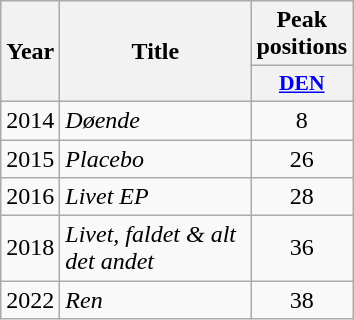<table class="wikitable">
<tr>
<th align="center" rowspan="2" width="10">Year</th>
<th align="center" rowspan="2" width="120">Title</th>
<th align="center" colspan="1" width="20">Peak positions</th>
</tr>
<tr>
<th scope="col" style="width:3em;font-size:90%;"><a href='#'>DEN</a><br></th>
</tr>
<tr>
<td style="text-align:center;">2014</td>
<td><em>Døende</em></td>
<td style="text-align:center;">8</td>
</tr>
<tr>
<td style="text-align:center;">2015</td>
<td><em>Placebo</em></td>
<td style="text-align:center;">26</td>
</tr>
<tr>
<td style="text-align:center;">2016</td>
<td><em>Livet EP</em></td>
<td style="text-align:center;">28</td>
</tr>
<tr>
<td style="text-align:center;">2018</td>
<td><em>Livet, faldet & alt det andet</em></td>
<td style="text-align:center;">36<br></td>
</tr>
<tr>
<td style="text-align:center;">2022</td>
<td><em>Ren</em></td>
<td style="text-align:center;">38<br></td>
</tr>
</table>
